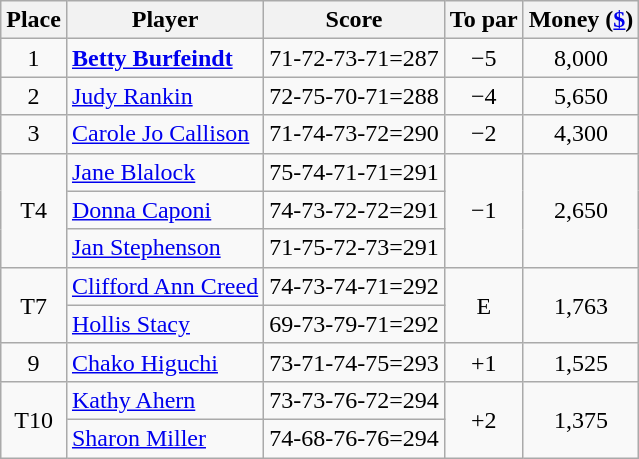<table class="wikitable">
<tr>
<th>Place</th>
<th>Player</th>
<th>Score</th>
<th>To par</th>
<th>Money (<a href='#'>$</a>)</th>
</tr>
<tr>
<td align=center>1</td>
<td> <strong><a href='#'>Betty Burfeindt</a></strong></td>
<td>71-72-73-71=287</td>
<td align=center>−5</td>
<td align=center>8,000</td>
</tr>
<tr>
<td align=center>2</td>
<td> <a href='#'>Judy Rankin</a></td>
<td>72-75-70-71=288</td>
<td align=center>−4</td>
<td align=center>5,650</td>
</tr>
<tr>
<td align=center>3</td>
<td> <a href='#'>Carole Jo Callison</a></td>
<td>71-74-73-72=290</td>
<td align=center>−2</td>
<td align=center>4,300</td>
</tr>
<tr>
<td align=center rowspan=3>T4</td>
<td> <a href='#'>Jane Blalock</a></td>
<td>75-74-71-71=291</td>
<td align=center rowspan=3>−1</td>
<td align=center rowspan=3>2,650</td>
</tr>
<tr>
<td> <a href='#'>Donna Caponi</a></td>
<td>74-73-72-72=291</td>
</tr>
<tr>
<td> <a href='#'>Jan Stephenson</a></td>
<td>71-75-72-73=291</td>
</tr>
<tr>
<td align=center rowspan=2>T7</td>
<td> <a href='#'>Clifford Ann Creed</a></td>
<td>74-73-74-71=292</td>
<td align=center rowspan=2>E</td>
<td align=center rowspan=2>1,763</td>
</tr>
<tr>
<td> <a href='#'>Hollis Stacy</a></td>
<td>69-73-79-71=292</td>
</tr>
<tr>
<td align=center>9</td>
<td> <a href='#'>Chako Higuchi</a></td>
<td>73-71-74-75=293</td>
<td align=center>+1</td>
<td align=center>1,525</td>
</tr>
<tr>
<td align=center rowspan=2>T10</td>
<td> <a href='#'>Kathy Ahern</a></td>
<td>73-73-76-72=294</td>
<td align=center rowspan=2>+2</td>
<td align=center rowspan=2>1,375</td>
</tr>
<tr>
<td> <a href='#'>Sharon Miller</a></td>
<td>74-68-76-76=294</td>
</tr>
</table>
